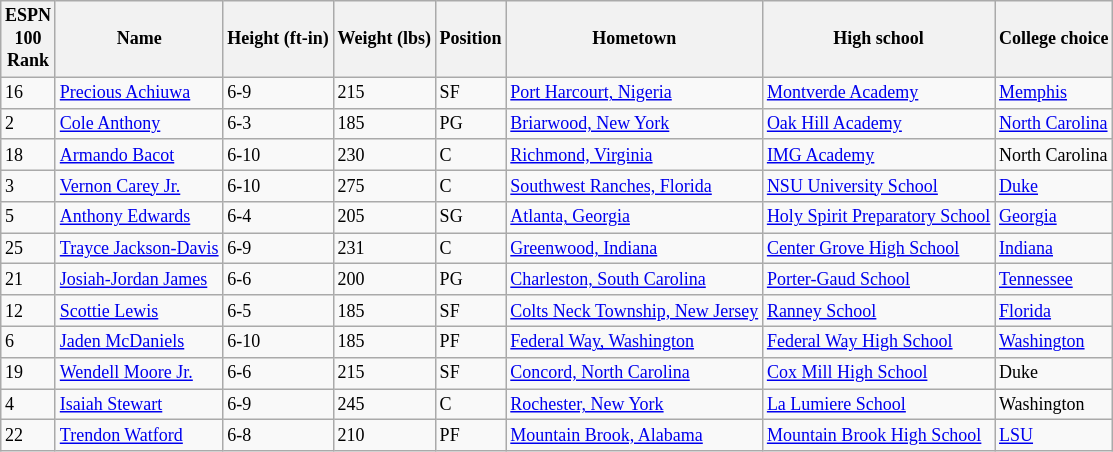<table class="wikitable sortable" style="font-size: 75%" style="width: 75%">
<tr>
<th>ESPN<br> 100 <br> Rank</th>
<th>Name</th>
<th>Height (ft-in)</th>
<th>Weight (lbs)</th>
<th>Position</th>
<th>Hometown</th>
<th>High school</th>
<th>College choice</th>
</tr>
<tr>
<td>16</td>
<td><a href='#'>Precious Achiuwa</a></td>
<td>6-9</td>
<td>215</td>
<td>SF</td>
<td><a href='#'>Port Harcourt, Nigeria</a></td>
<td><a href='#'>Montverde Academy</a></td>
<td><a href='#'>Memphis</a></td>
</tr>
<tr>
<td>2</td>
<td><a href='#'>Cole Anthony</a></td>
<td>6-3</td>
<td>185</td>
<td>PG</td>
<td><a href='#'>Briarwood, New York</a></td>
<td><a href='#'>Oak Hill Academy</a></td>
<td><a href='#'>North Carolina</a></td>
</tr>
<tr>
<td>18</td>
<td><a href='#'>Armando Bacot</a></td>
<td>6-10</td>
<td>230</td>
<td>C</td>
<td><a href='#'>Richmond, Virginia</a></td>
<td><a href='#'>IMG Academy</a></td>
<td>North Carolina</td>
</tr>
<tr>
<td>3</td>
<td><a href='#'>Vernon Carey Jr.</a></td>
<td>6-10</td>
<td>275</td>
<td>C</td>
<td><a href='#'>Southwest Ranches, Florida</a></td>
<td><a href='#'>NSU University School</a></td>
<td><a href='#'>Duke</a></td>
</tr>
<tr>
<td>5</td>
<td><a href='#'>Anthony Edwards</a></td>
<td>6-4</td>
<td>205</td>
<td>SG</td>
<td><a href='#'>Atlanta, Georgia</a></td>
<td><a href='#'>Holy Spirit Preparatory School</a></td>
<td><a href='#'>Georgia</a></td>
</tr>
<tr>
<td>25</td>
<td><a href='#'>Trayce Jackson-Davis</a></td>
<td>6-9</td>
<td>231</td>
<td>C</td>
<td><a href='#'>Greenwood, Indiana</a></td>
<td><a href='#'>Center Grove High School</a></td>
<td><a href='#'>Indiana</a></td>
</tr>
<tr>
<td>21</td>
<td><a href='#'>Josiah-Jordan James</a></td>
<td>6-6</td>
<td>200</td>
<td>PG</td>
<td><a href='#'>Charleston, South Carolina</a></td>
<td><a href='#'>Porter-Gaud School</a></td>
<td><a href='#'>Tennessee</a></td>
</tr>
<tr>
<td>12</td>
<td><a href='#'>Scottie Lewis</a></td>
<td>6-5</td>
<td>185</td>
<td>SF</td>
<td><a href='#'>Colts Neck Township, New Jersey</a></td>
<td><a href='#'>Ranney School</a></td>
<td><a href='#'>Florida</a></td>
</tr>
<tr>
<td>6</td>
<td><a href='#'>Jaden McDaniels</a></td>
<td>6-10</td>
<td>185</td>
<td>PF</td>
<td><a href='#'>Federal Way, Washington</a></td>
<td><a href='#'>Federal Way High School</a></td>
<td><a href='#'>Washington</a></td>
</tr>
<tr>
<td>19</td>
<td><a href='#'>Wendell Moore Jr.</a></td>
<td>6-6</td>
<td>215</td>
<td>SF</td>
<td><a href='#'>Concord, North Carolina</a></td>
<td><a href='#'>Cox Mill High School</a></td>
<td>Duke</td>
</tr>
<tr>
<td>4</td>
<td><a href='#'>Isaiah Stewart</a></td>
<td>6-9</td>
<td>245</td>
<td>C</td>
<td><a href='#'>Rochester, New York</a></td>
<td><a href='#'>La Lumiere School</a></td>
<td>Washington</td>
</tr>
<tr>
<td>22</td>
<td><a href='#'>Trendon Watford</a></td>
<td>6-8</td>
<td>210</td>
<td>PF</td>
<td><a href='#'>Mountain Brook, Alabama</a></td>
<td><a href='#'>Mountain Brook High School</a></td>
<td><a href='#'>LSU</a></td>
</tr>
</table>
